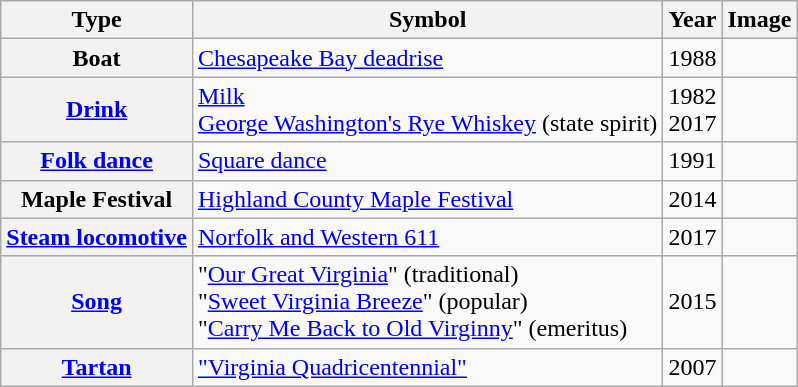<table class="wikitable plainrowheaders">
<tr>
<th scope="col">Type</th>
<th scope="col">Symbol</th>
<th scope="col">Year</th>
<th scope="col">Image</th>
</tr>
<tr>
<th scope="row">Boat</th>
<td><a href='#'>Chesapeake Bay deadrise</a></td>
<td align="center">1988</td>
<td align="center"></td>
</tr>
<tr>
<th scope="row"><a href='#'>Drink</a></th>
<td><a href='#'>Milk</a><br><a href='#'>George Washington's Rye Whiskey</a> (state spirit)</td>
<td align="center">1982<br>2017</td>
<td align="center"></td>
</tr>
<tr>
<th scope="row"><a href='#'>Folk dance</a></th>
<td><a href='#'>Square dance</a></td>
<td align="center">1991</td>
<td align="center"></td>
</tr>
<tr>
<th scope="row">Maple Festival</th>
<td><a href='#'>Highland County Maple Festival</a></td>
<td align="center">2014</td>
<td align="center"></td>
</tr>
<tr>
<th scope="row"><a href='#'>Steam locomotive</a></th>
<td><a href='#'>Norfolk and Western 611</a></td>
<td align="center">2017</td>
<td align="center"></td>
</tr>
<tr>
<th scope="row"><a href='#'>Song</a></th>
<td>"<a href='#'>Our Great Virginia</a>" (traditional)<br>"<a href='#'>Sweet Virginia Breeze</a>" (popular)<br>"<a href='#'>Carry Me Back to Old Virginny</a>" (emeritus)</td>
<td align="center">2015</td>
<td align="center"></td>
</tr>
<tr>
<th scope="row"><a href='#'>Tartan</a></th>
<td><a href='#'>"Virginia Quadricentennial"</a></td>
<td align="center">2007</td>
<td></td>
</tr>
</table>
